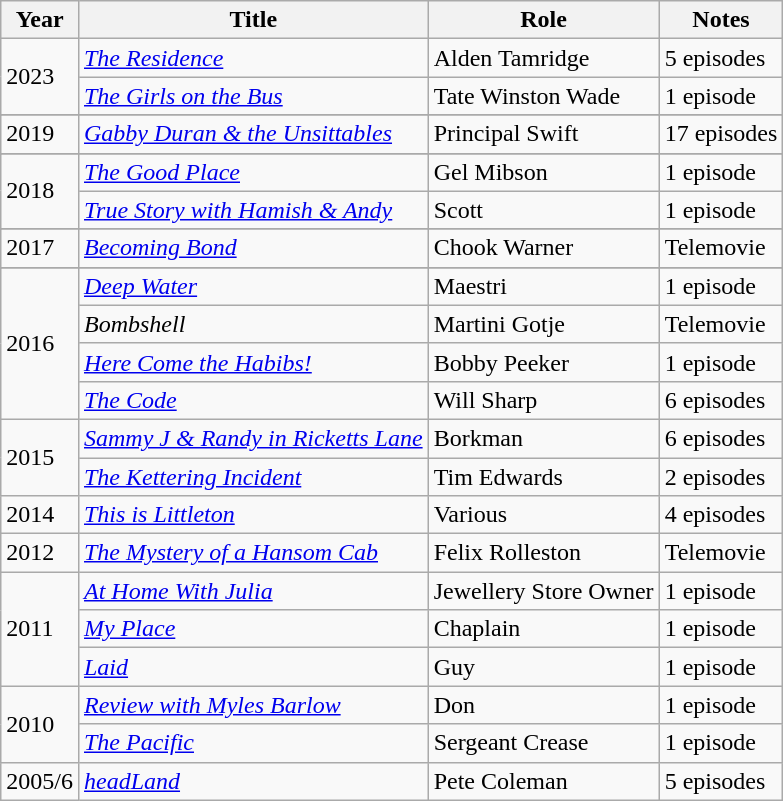<table class="wikitable sortable">
<tr>
<th>Year</th>
<th>Title</th>
<th>Role</th>
<th class="unsortable">Notes</th>
</tr>
<tr>
<td rowspan="2">2023</td>
<td><em><a href='#'>The Residence</a></em></td>
<td>Alden Tamridge</td>
<td>5 episodes</td>
</tr>
<tr>
<td><em><a href='#'>The Girls on the Bus</a></em></td>
<td>Tate Winston Wade</td>
<td>1 episode</td>
</tr>
<tr>
</tr>
<tr>
</tr>
<tr>
<td>2019</td>
<td><em><a href='#'>Gabby Duran & the Unsittables</a></em></td>
<td>Principal Swift</td>
<td>17 episodes</td>
</tr>
<tr>
</tr>
<tr>
<td rowspan="2">2018</td>
<td><em><a href='#'>The Good Place</a></em></td>
<td>Gel Mibson</td>
<td>1 episode</td>
</tr>
<tr>
<td><em><a href='#'>True Story with Hamish & Andy</a></em></td>
<td>Scott</td>
<td>1 episode</td>
</tr>
<tr>
</tr>
<tr>
<td>2017</td>
<td><em><a href='#'>Becoming Bond</a></em></td>
<td>Chook Warner</td>
<td>Telemovie</td>
</tr>
<tr>
</tr>
<tr>
<td rowspan="4">2016</td>
<td><em><a href='#'>Deep Water</a></em></td>
<td>Maestri</td>
<td>1 episode</td>
</tr>
<tr>
<td><em>Bombshell</em></td>
<td>Martini Gotje</td>
<td>Telemovie</td>
</tr>
<tr>
<td><em><a href='#'>Here Come the Habibs!</a></em></td>
<td>Bobby Peeker</td>
<td>1 episode</td>
</tr>
<tr>
<td><em><a href='#'>The Code</a></em></td>
<td>Will Sharp</td>
<td>6 episodes</td>
</tr>
<tr>
<td rowspan="2">2015</td>
<td><em><a href='#'>Sammy J & Randy in Ricketts Lane</a></em></td>
<td>Borkman</td>
<td>6 episodes</td>
</tr>
<tr>
<td><em><a href='#'>The Kettering Incident</a></em></td>
<td>Tim Edwards</td>
<td>2 episodes</td>
</tr>
<tr>
<td>2014</td>
<td><em><a href='#'>This is Littleton</a></em></td>
<td>Various</td>
<td>4 episodes</td>
</tr>
<tr>
<td>2012</td>
<td><em><a href='#'>The Mystery of a Hansom Cab</a></em></td>
<td>Felix Rolleston</td>
<td>Telemovie</td>
</tr>
<tr>
<td rowspan="3">2011</td>
<td><em><a href='#'>At Home With Julia</a></em></td>
<td>Jewellery Store Owner</td>
<td>1 episode</td>
</tr>
<tr>
<td><em><a href='#'>My Place</a></em></td>
<td>Chaplain</td>
<td>1 episode</td>
</tr>
<tr>
<td><em><a href='#'>Laid</a></em></td>
<td>Guy</td>
<td>1 episode</td>
</tr>
<tr>
<td rowspan="2">2010</td>
<td><em><a href='#'>Review with Myles Barlow</a></em></td>
<td>Don</td>
<td>1 episode</td>
</tr>
<tr>
<td><em><a href='#'>The Pacific</a></em></td>
<td>Sergeant Crease</td>
<td>1 episode</td>
</tr>
<tr>
<td>2005/6</td>
<td><em><a href='#'>headLand</a></em></td>
<td>Pete Coleman</td>
<td>5 episodes</td>
</tr>
</table>
